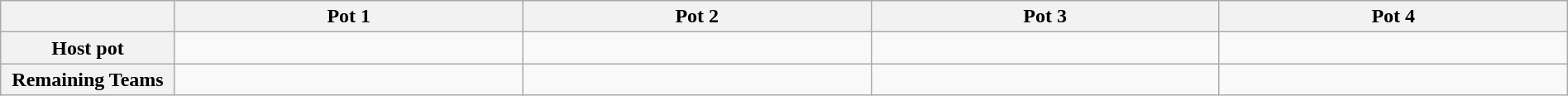<table class="wikitable" style="width:100%;">
<tr>
<th width=10%></th>
<th width=20%>Pot 1</th>
<th width=20%>Pot 2</th>
<th width=20%>Pot 3</th>
<th width=20%>Pot 4</th>
</tr>
<tr>
<th>Host pot</th>
<td></td>
<td></td>
<td></td>
<td></td>
</tr>
<tr>
<th>Remaining Teams</th>
<td></td>
<td></td>
<td></td>
<td></td>
</tr>
</table>
